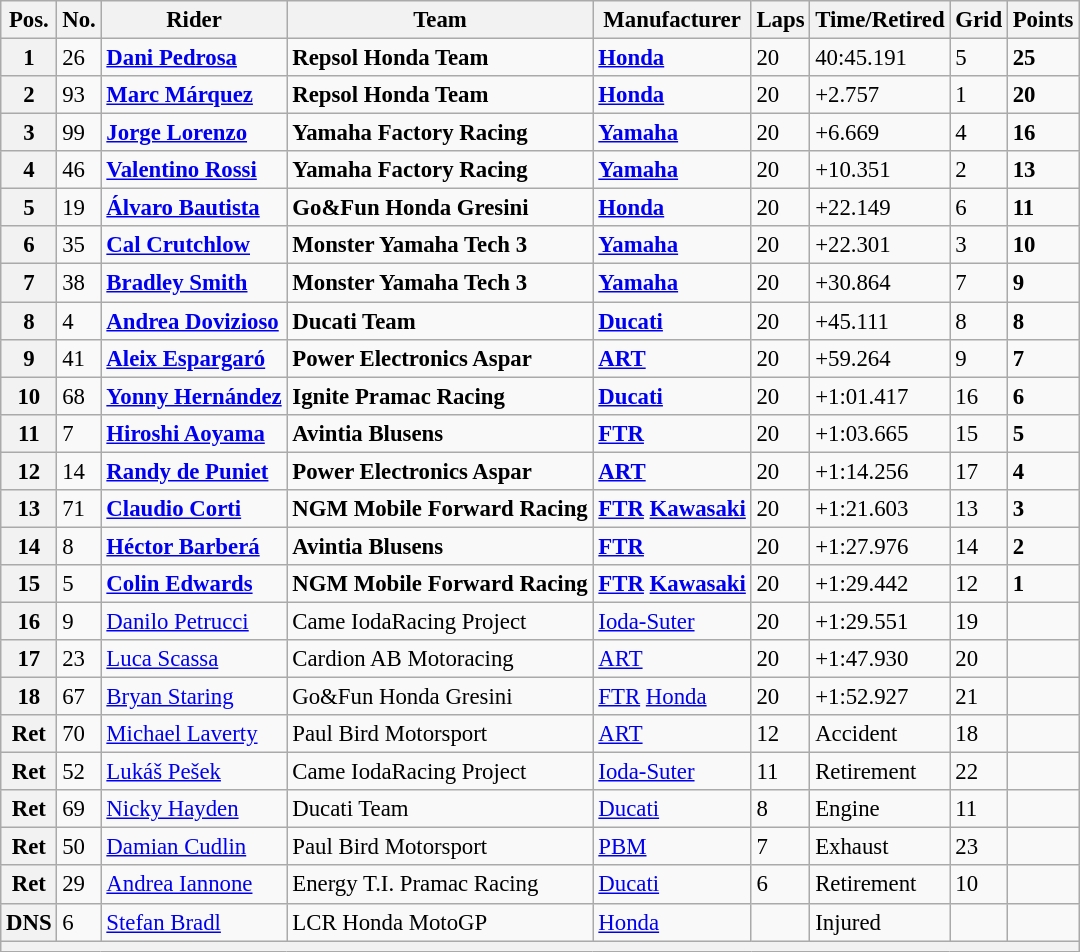<table class="wikitable" style="font-size: 95%;">
<tr>
<th>Pos.</th>
<th>No.</th>
<th>Rider</th>
<th>Team</th>
<th>Manufacturer</th>
<th>Laps</th>
<th>Time/Retired</th>
<th>Grid</th>
<th>Points</th>
</tr>
<tr>
<th>1</th>
<td>26</td>
<td> <strong><a href='#'>Dani Pedrosa</a></strong></td>
<td><strong>Repsol Honda Team</strong></td>
<td><strong><a href='#'>Honda</a></strong></td>
<td>20</td>
<td>40:45.191</td>
<td>5</td>
<td><strong>25</strong></td>
</tr>
<tr>
<th>2</th>
<td>93</td>
<td> <strong><a href='#'>Marc Márquez</a></strong></td>
<td><strong>Repsol Honda Team</strong></td>
<td><strong><a href='#'>Honda</a></strong></td>
<td>20</td>
<td>+2.757</td>
<td>1</td>
<td><strong>20</strong></td>
</tr>
<tr>
<th>3</th>
<td>99</td>
<td> <strong><a href='#'>Jorge Lorenzo</a></strong></td>
<td><strong>Yamaha Factory Racing</strong></td>
<td><strong><a href='#'>Yamaha</a></strong></td>
<td>20</td>
<td>+6.669</td>
<td>4</td>
<td><strong>16</strong></td>
</tr>
<tr>
<th>4</th>
<td>46</td>
<td> <strong><a href='#'>Valentino Rossi</a></strong></td>
<td><strong>Yamaha Factory Racing</strong></td>
<td><strong><a href='#'>Yamaha</a></strong></td>
<td>20</td>
<td>+10.351</td>
<td>2</td>
<td><strong>13</strong></td>
</tr>
<tr>
<th>5</th>
<td>19</td>
<td> <strong><a href='#'>Álvaro Bautista</a></strong></td>
<td><strong>Go&Fun Honda Gresini</strong></td>
<td><strong><a href='#'>Honda</a></strong></td>
<td>20</td>
<td>+22.149</td>
<td>6</td>
<td><strong>11</strong></td>
</tr>
<tr>
<th>6</th>
<td>35</td>
<td> <strong><a href='#'>Cal Crutchlow</a></strong></td>
<td><strong>Monster Yamaha Tech 3</strong></td>
<td><strong><a href='#'>Yamaha</a></strong></td>
<td>20</td>
<td>+22.301</td>
<td>3</td>
<td><strong>10</strong></td>
</tr>
<tr>
<th>7</th>
<td>38</td>
<td> <strong><a href='#'>Bradley Smith</a></strong></td>
<td><strong>Monster Yamaha Tech 3</strong></td>
<td><strong><a href='#'>Yamaha</a></strong></td>
<td>20</td>
<td>+30.864</td>
<td>7</td>
<td><strong>9</strong></td>
</tr>
<tr>
<th>8</th>
<td>4</td>
<td> <strong><a href='#'>Andrea Dovizioso</a></strong></td>
<td><strong>Ducati Team</strong></td>
<td><strong><a href='#'>Ducati</a></strong></td>
<td>20</td>
<td>+45.111</td>
<td>8</td>
<td><strong>8</strong></td>
</tr>
<tr>
<th>9</th>
<td>41</td>
<td> <strong><a href='#'>Aleix Espargaró</a></strong></td>
<td><strong>Power Electronics Aspar</strong></td>
<td><strong><a href='#'>ART</a></strong></td>
<td>20</td>
<td>+59.264</td>
<td>9</td>
<td><strong>7</strong></td>
</tr>
<tr>
<th>10</th>
<td>68</td>
<td> <strong><a href='#'>Yonny Hernández</a></strong></td>
<td><strong>Ignite Pramac Racing</strong></td>
<td><strong><a href='#'>Ducati</a></strong></td>
<td>20</td>
<td>+1:01.417</td>
<td>16</td>
<td><strong>6</strong></td>
</tr>
<tr>
<th>11</th>
<td>7</td>
<td> <strong><a href='#'>Hiroshi Aoyama</a></strong></td>
<td><strong>Avintia Blusens</strong></td>
<td><strong><a href='#'>FTR</a></strong></td>
<td>20</td>
<td>+1:03.665</td>
<td>15</td>
<td><strong>5</strong></td>
</tr>
<tr>
<th>12</th>
<td>14</td>
<td> <strong><a href='#'>Randy de Puniet</a></strong></td>
<td><strong>Power Electronics Aspar</strong></td>
<td><strong><a href='#'>ART</a></strong></td>
<td>20</td>
<td>+1:14.256</td>
<td>17</td>
<td><strong>4</strong></td>
</tr>
<tr>
<th>13</th>
<td>71</td>
<td> <strong><a href='#'>Claudio Corti</a></strong></td>
<td><strong>NGM Mobile Forward Racing</strong></td>
<td><strong><a href='#'>FTR</a> <a href='#'>Kawasaki</a></strong></td>
<td>20</td>
<td>+1:21.603</td>
<td>13</td>
<td><strong>3</strong></td>
</tr>
<tr>
<th>14</th>
<td>8</td>
<td> <strong><a href='#'>Héctor Barberá</a></strong></td>
<td><strong>Avintia Blusens</strong></td>
<td><strong><a href='#'>FTR</a></strong></td>
<td>20</td>
<td>+1:27.976</td>
<td>14</td>
<td><strong>2</strong></td>
</tr>
<tr>
<th>15</th>
<td>5</td>
<td> <strong><a href='#'>Colin Edwards</a></strong></td>
<td><strong>NGM Mobile Forward Racing</strong></td>
<td><strong><a href='#'>FTR</a> <a href='#'>Kawasaki</a></strong></td>
<td>20</td>
<td>+1:29.442</td>
<td>12</td>
<td><strong>1</strong></td>
</tr>
<tr>
<th>16</th>
<td>9</td>
<td> <a href='#'>Danilo Petrucci</a></td>
<td>Came IodaRacing Project</td>
<td><a href='#'>Ioda-Suter</a></td>
<td>20</td>
<td>+1:29.551</td>
<td>19</td>
<td></td>
</tr>
<tr>
<th>17</th>
<td>23</td>
<td> <a href='#'>Luca Scassa</a></td>
<td>Cardion AB Motoracing</td>
<td><a href='#'>ART</a></td>
<td>20</td>
<td>+1:47.930</td>
<td>20</td>
<td></td>
</tr>
<tr>
<th>18</th>
<td>67</td>
<td> <a href='#'>Bryan Staring</a></td>
<td>Go&Fun Honda Gresini</td>
<td><a href='#'>FTR</a> <a href='#'>Honda</a></td>
<td>20</td>
<td>+1:52.927</td>
<td>21</td>
<td></td>
</tr>
<tr>
<th>Ret</th>
<td>70</td>
<td> <a href='#'>Michael Laverty</a></td>
<td>Paul Bird Motorsport</td>
<td><a href='#'>ART</a></td>
<td>12</td>
<td>Accident</td>
<td>18</td>
<td></td>
</tr>
<tr>
<th>Ret</th>
<td>52</td>
<td> <a href='#'>Lukáš Pešek</a></td>
<td>Came IodaRacing Project</td>
<td><a href='#'>Ioda-Suter</a></td>
<td>11</td>
<td>Retirement</td>
<td>22</td>
<td></td>
</tr>
<tr>
<th>Ret</th>
<td>69</td>
<td> <a href='#'>Nicky Hayden</a></td>
<td>Ducati Team</td>
<td><a href='#'>Ducati</a></td>
<td>8</td>
<td>Engine</td>
<td>11</td>
<td></td>
</tr>
<tr>
<th>Ret</th>
<td>50</td>
<td> <a href='#'>Damian Cudlin</a></td>
<td>Paul Bird Motorsport</td>
<td><a href='#'>PBM</a></td>
<td>7</td>
<td>Exhaust</td>
<td>23</td>
<td></td>
</tr>
<tr>
<th>Ret</th>
<td>29</td>
<td> <a href='#'>Andrea Iannone</a></td>
<td>Energy T.I. Pramac Racing</td>
<td><a href='#'>Ducati</a></td>
<td>6</td>
<td>Retirement</td>
<td>10</td>
<td></td>
</tr>
<tr>
<th>DNS</th>
<td>6</td>
<td> <a href='#'>Stefan Bradl</a></td>
<td>LCR Honda MotoGP</td>
<td><a href='#'>Honda</a></td>
<td></td>
<td>Injured</td>
<td></td>
<td></td>
</tr>
<tr>
<th colspan=9></th>
</tr>
</table>
